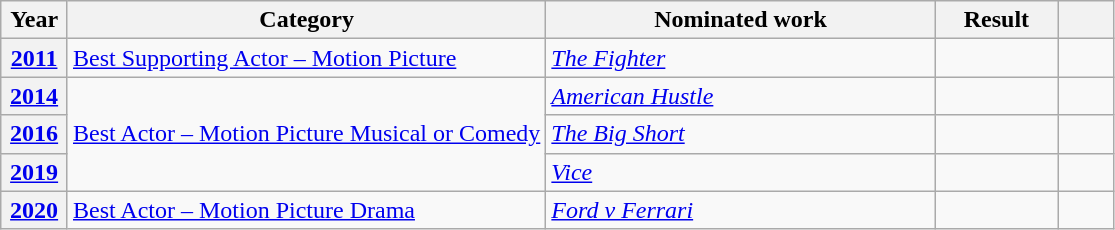<table class="wikitable sortable">
<tr>
<th style="width:6%;" scope="col">Year</th>
<th style="width:43%;" scope="col">Category</th>
<th style="width:35%;" scope="col">Nominated work</th>
<th style="width:11%;" scope="col">Result</th>
<th style="width:5%;" scope="col" class="unsortable"></th>
</tr>
<tr>
<th scope="row" style="text-align:center;"><a href='#'>2011</a></th>
<td><a href='#'>Best Supporting Actor – Motion Picture</a></td>
<td><em><a href='#'>The Fighter</a></em></td>
<td></td>
<td style="text-align:center;"></td>
</tr>
<tr>
<th scope="row" style="text-align:center;"><a href='#'>2014</a></th>
<td rowspan="3"><a href='#'>Best Actor – Motion Picture Musical or Comedy</a></td>
<td><em><a href='#'>American Hustle</a></em></td>
<td></td>
<td style="text-align:center;"></td>
</tr>
<tr>
<th scope="row" style="text-align:center;"><a href='#'>2016</a></th>
<td><em><a href='#'>The Big Short</a></em></td>
<td></td>
<td style="text-align:center;"></td>
</tr>
<tr>
<th scope="row" style="text-align:center;"><a href='#'>2019</a></th>
<td><em><a href='#'>Vice</a></em></td>
<td></td>
<td style="text-align:center;"></td>
</tr>
<tr>
<th scope="row" style="text-align:center;"><a href='#'>2020</a></th>
<td><a href='#'>Best Actor – Motion Picture Drama</a></td>
<td><em><a href='#'>Ford v Ferrari</a></em></td>
<td></td>
<td style="text-align:center;"></td>
</tr>
</table>
